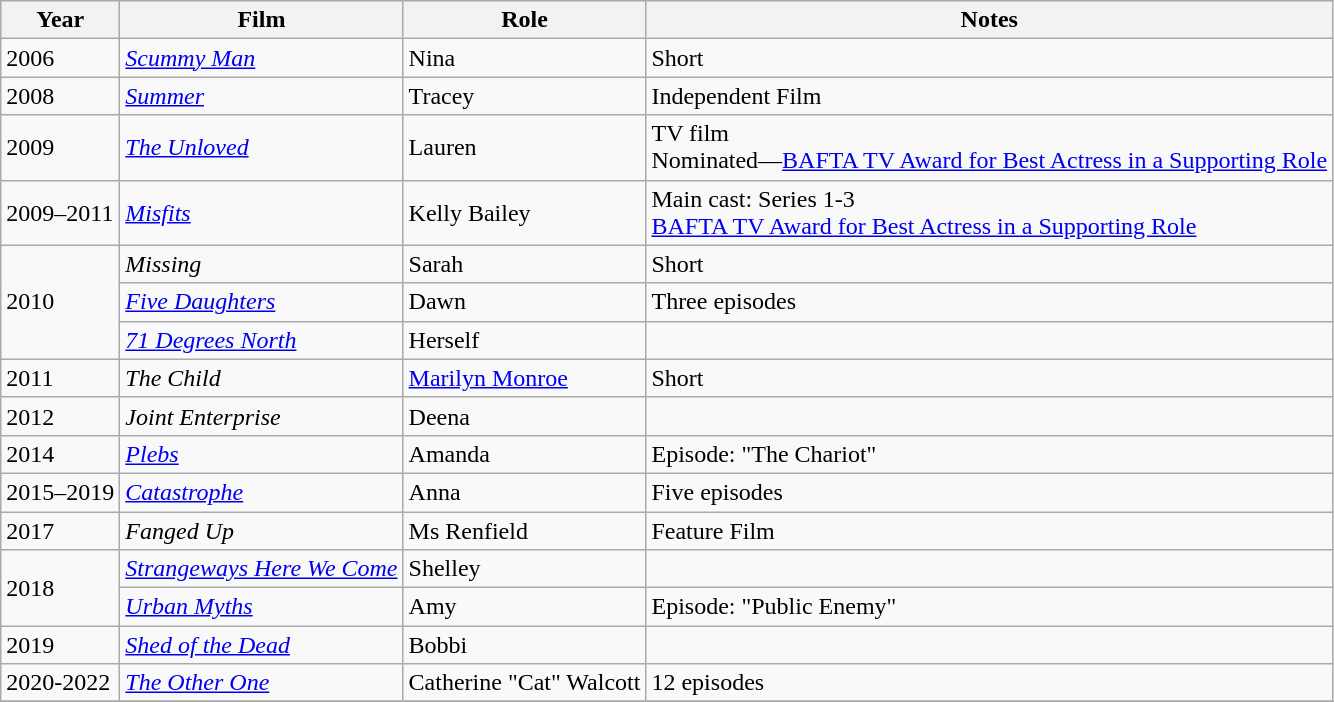<table class="wikitable sortable">
<tr>
<th>Year</th>
<th>Film</th>
<th>Role</th>
<th class="unsortable">Notes</th>
</tr>
<tr>
<td>2006</td>
<td><em><a href='#'>Scummy Man</a></em></td>
<td>Nina</td>
<td>Short</td>
</tr>
<tr>
<td>2008</td>
<td><em><a href='#'>Summer</a></em></td>
<td>Tracey</td>
<td>Independent Film</td>
</tr>
<tr>
<td>2009</td>
<td><em><a href='#'>The Unloved</a></em></td>
<td>Lauren</td>
<td>TV film<br>Nominated—<a href='#'>BAFTA TV Award for Best Actress in a Supporting Role</a></td>
</tr>
<tr>
<td>2009–2011</td>
<td><em><a href='#'>Misfits</a></em></td>
<td>Kelly Bailey</td>
<td>Main cast: Series 1-3<br><a href='#'>BAFTA TV Award for Best Actress in a Supporting Role</a></td>
</tr>
<tr>
<td rowspan="3">2010</td>
<td><em>Missing</em></td>
<td>Sarah</td>
<td>Short</td>
</tr>
<tr>
<td><em><a href='#'>Five Daughters</a></em></td>
<td>Dawn</td>
<td>Three episodes</td>
</tr>
<tr>
<td><em><a href='#'>71 Degrees North</a></em></td>
<td>Herself</td>
<td></td>
</tr>
<tr>
<td>2011</td>
<td><em>The Child</em></td>
<td><a href='#'>Marilyn Monroe</a></td>
<td>Short</td>
</tr>
<tr>
<td>2012</td>
<td><em>Joint Enterprise</em></td>
<td>Deena</td>
<td></td>
</tr>
<tr>
<td>2014</td>
<td><em><a href='#'>Plebs</a></em></td>
<td>Amanda</td>
<td>Episode: "The Chariot"</td>
</tr>
<tr>
<td>2015–2019</td>
<td><em><a href='#'>Catastrophe</a></em></td>
<td>Anna</td>
<td>Five episodes</td>
</tr>
<tr>
<td>2017</td>
<td><em>Fanged Up</em></td>
<td>Ms Renfield</td>
<td>Feature Film</td>
</tr>
<tr>
<td rowspan="2">2018</td>
<td><em><a href='#'>Strangeways Here We Come</a></em></td>
<td>Shelley</td>
<td></td>
</tr>
<tr>
<td><em><a href='#'>Urban Myths</a></em></td>
<td>Amy</td>
<td>Episode: "Public Enemy"</td>
</tr>
<tr>
<td>2019</td>
<td><em><a href='#'>Shed of the Dead</a></em></td>
<td>Bobbi</td>
<td></td>
</tr>
<tr>
<td>2020-2022</td>
<td><em><a href='#'>The Other One</a></em></td>
<td>Catherine "Cat" Walcott</td>
<td>12 episodes</td>
</tr>
<tr>
</tr>
</table>
